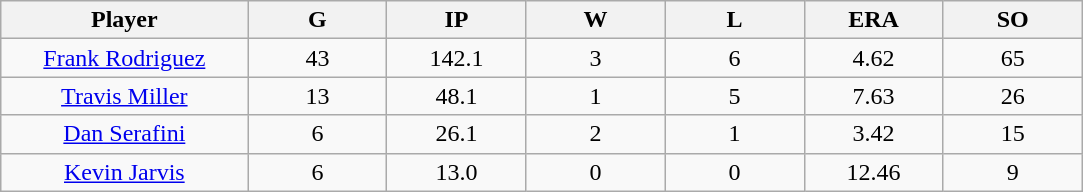<table class="wikitable sortable">
<tr>
<th bgcolor="#DDDDFF" width="16%">Player</th>
<th bgcolor="#DDDDFF" width="9%">G</th>
<th bgcolor="#DDDDFF" width="9%">IP</th>
<th bgcolor="#DDDDFF" width="9%">W</th>
<th bgcolor="#DDDDFF" width="9%">L</th>
<th bgcolor="#DDDDFF" width="9%">ERA</th>
<th bgcolor="#DDDDFF" width="9%">SO</th>
</tr>
<tr align=center>
<td><a href='#'>Frank Rodriguez</a></td>
<td>43</td>
<td>142.1</td>
<td>3</td>
<td>6</td>
<td>4.62</td>
<td>65</td>
</tr>
<tr align=center>
<td><a href='#'>Travis Miller</a></td>
<td>13</td>
<td>48.1</td>
<td>1</td>
<td>5</td>
<td>7.63</td>
<td>26</td>
</tr>
<tr align=center>
<td><a href='#'>Dan Serafini</a></td>
<td>6</td>
<td>26.1</td>
<td>2</td>
<td>1</td>
<td>3.42</td>
<td>15</td>
</tr>
<tr align=center>
<td><a href='#'>Kevin Jarvis</a></td>
<td>6</td>
<td>13.0</td>
<td>0</td>
<td>0</td>
<td>12.46</td>
<td>9</td>
</tr>
</table>
